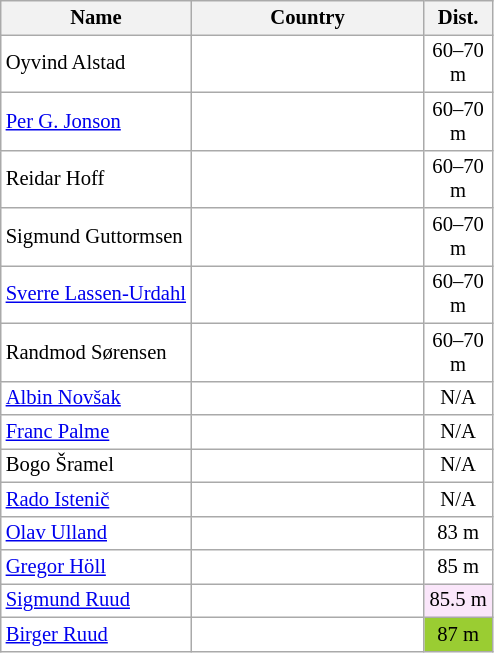<table class="wikitable collapsible autocollapse sortable" cellpadding="3" cellspacing="0" border="1" style="background:#fff; font-size:86%; width:26%; line-height:16px; border:grey solid 1px; border-collapse:collapse;">
<tr>
<th width="135">Name</th>
<th width="175">Country</th>
<th width="42">Dist.</th>
</tr>
<tr>
<td>Oyvind Alstad</td>
<td></td>
<td align=center>60–70 m</td>
</tr>
<tr>
<td><a href='#'>Per G. Jonson</a></td>
<td></td>
<td align=center>60–70 m</td>
</tr>
<tr>
<td>Reidar Hoff</td>
<td></td>
<td align=center>60–70 m</td>
</tr>
<tr>
<td>Sigmund Guttormsen</td>
<td></td>
<td align=center>60–70 m</td>
</tr>
<tr>
<td><a href='#'>Sverre Lassen-Urdahl</a></td>
<td></td>
<td align=center>60–70 m</td>
</tr>
<tr>
<td>Randmod Sørensen</td>
<td></td>
<td align=center>60–70 m</td>
</tr>
<tr>
<td><a href='#'>Albin Novšak</a></td>
<td></td>
<td align=center>N/A</td>
</tr>
<tr>
<td><a href='#'>Franc Palme</a></td>
<td></td>
<td align=center>N/A</td>
</tr>
<tr>
<td>Bogo Šramel</td>
<td></td>
<td align=center>N/A</td>
</tr>
<tr>
<td><a href='#'>Rado Istenič</a></td>
<td></td>
<td align=center>N/A</td>
</tr>
<tr>
<td><a href='#'>Olav Ulland</a></td>
<td></td>
<td align=center>83 m</td>
</tr>
<tr>
<td><a href='#'>Gregor Höll</a></td>
<td></td>
<td align=center>85 m</td>
</tr>
<tr>
<td><a href='#'>Sigmund Ruud</a></td>
<td></td>
<td align=center bgcolor=#FAE6FA>85.5 m</td>
</tr>
<tr>
<td><a href='#'>Birger Ruud</a></td>
<td></td>
<td align=center bgcolor=#9ACD32>87 m</td>
</tr>
</table>
